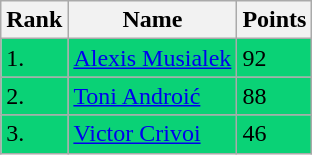<table class="sortable wikitable">
<tr>
<th>Rank</th>
<th>Name</th>
<th>Points</th>
</tr>
<tr bgcolor=0ad276>
<td>1.</td>
<td> <a href='#'>Alexis Musialek</a></td>
<td>92</td>
</tr>
<tr bgcolor=0ad276>
<td>2.</td>
<td> <a href='#'>Toni Androić</a></td>
<td>88</td>
</tr>
<tr bgcolor=0ad276>
<td>3.</td>
<td> <a href='#'>Victor Crivoi</a></td>
<td>46</td>
</tr>
</table>
